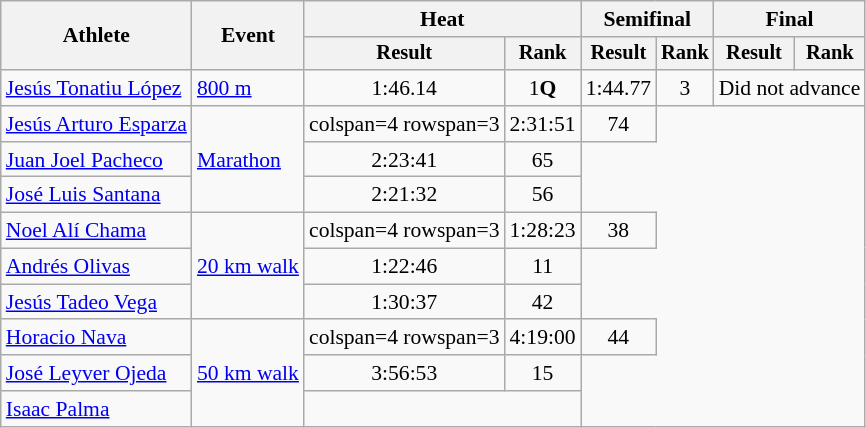<table class="wikitable" style="font-size:90%">
<tr>
<th rowspan="2">Athlete</th>
<th rowspan="2">Event</th>
<th colspan="2">Heat</th>
<th colspan="2">Semifinal</th>
<th colspan="2">Final</th>
</tr>
<tr style="font-size:95%">
<th>Result</th>
<th>Rank</th>
<th>Result</th>
<th>Rank</th>
<th>Result</th>
<th>Rank</th>
</tr>
<tr align=center>
<td align=left><a href='#'>Jesús Tonatiu López</a></td>
<td align=left><a href='#'>800 m</a></td>
<td>1:46.14</td>
<td>1<strong>Q</strong></td>
<td>1:44.77</td>
<td>3</td>
<td colspan=2>Did not advance</td>
</tr>
<tr align=center>
<td align=left><a href='#'>Jesús Arturo Esparza</a></td>
<td align=left rowspan=3><a href='#'>Marathon</a></td>
<td>colspan=4 rowspan=3 </td>
<td>2:31:51</td>
<td>74</td>
</tr>
<tr align=center>
<td align=left><a href='#'>Juan Joel Pacheco</a></td>
<td>2:23:41</td>
<td>65</td>
</tr>
<tr align=center>
<td align=left><a href='#'>José Luis Santana</a></td>
<td>2:21:32</td>
<td>56</td>
</tr>
<tr align=center>
<td align=left><a href='#'>Noel Alí Chama</a></td>
<td align=left rowspan=3><a href='#'>20 km walk</a></td>
<td>colspan=4 rowspan=3 </td>
<td>1:28:23</td>
<td>38</td>
</tr>
<tr align=center>
<td align=left><a href='#'>Andrés Olivas</a></td>
<td>1:22:46</td>
<td>11</td>
</tr>
<tr align=center>
<td align=left><a href='#'>Jesús Tadeo Vega</a></td>
<td>1:30:37</td>
<td>42</td>
</tr>
<tr align=center>
<td align=left><a href='#'>Horacio Nava</a></td>
<td rowspan="3" align="left"><a href='#'>50 km walk</a></td>
<td>colspan=4 rowspan=3 </td>
<td>4:19:00</td>
<td>44</td>
</tr>
<tr align=center>
<td align=left><a href='#'>José Leyver Ojeda</a></td>
<td>3:56:53</td>
<td>15</td>
</tr>
<tr align=center>
<td align=left><a href='#'>Isaac Palma</a></td>
<td colspan=2></td>
</tr>
</table>
